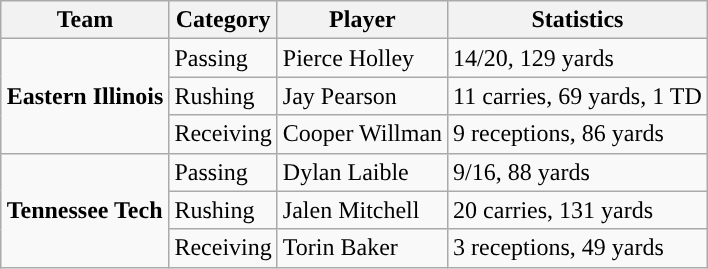<table class="wikitable" style="float: right;">
<tr>
<th>Team</th>
<th>Category</th>
<th>Player</th>
<th>Statistics</th>
</tr>
<tr>
<td rowspan=3><strong>Eastern Illinois</strong></td>
<td>Passing</td>
<td>Pierce Holley</td>
<td>14/20, 129 yards</td>
</tr>
<tr>
<td>Rushing</td>
<td>Jay Pearson</td>
<td>11 carries, 69 yards, 1 TD</td>
</tr>
<tr>
<td>Receiving</td>
<td>Cooper Willman</td>
<td>9 receptions, 86 yards</td>
</tr>
<tr>
<td rowspan=3><strong>Tennessee Tech</strong></td>
<td>Passing</td>
<td>Dylan Laible</td>
<td>9/16, 88 yards</td>
</tr>
<tr>
<td>Rushing</td>
<td>Jalen Mitchell</td>
<td>20 carries, 131 yards</td>
</tr>
<tr>
<td>Receiving</td>
<td>Torin Baker</td>
<td>3 receptions, 49 yards</td>
</tr>
</table>
